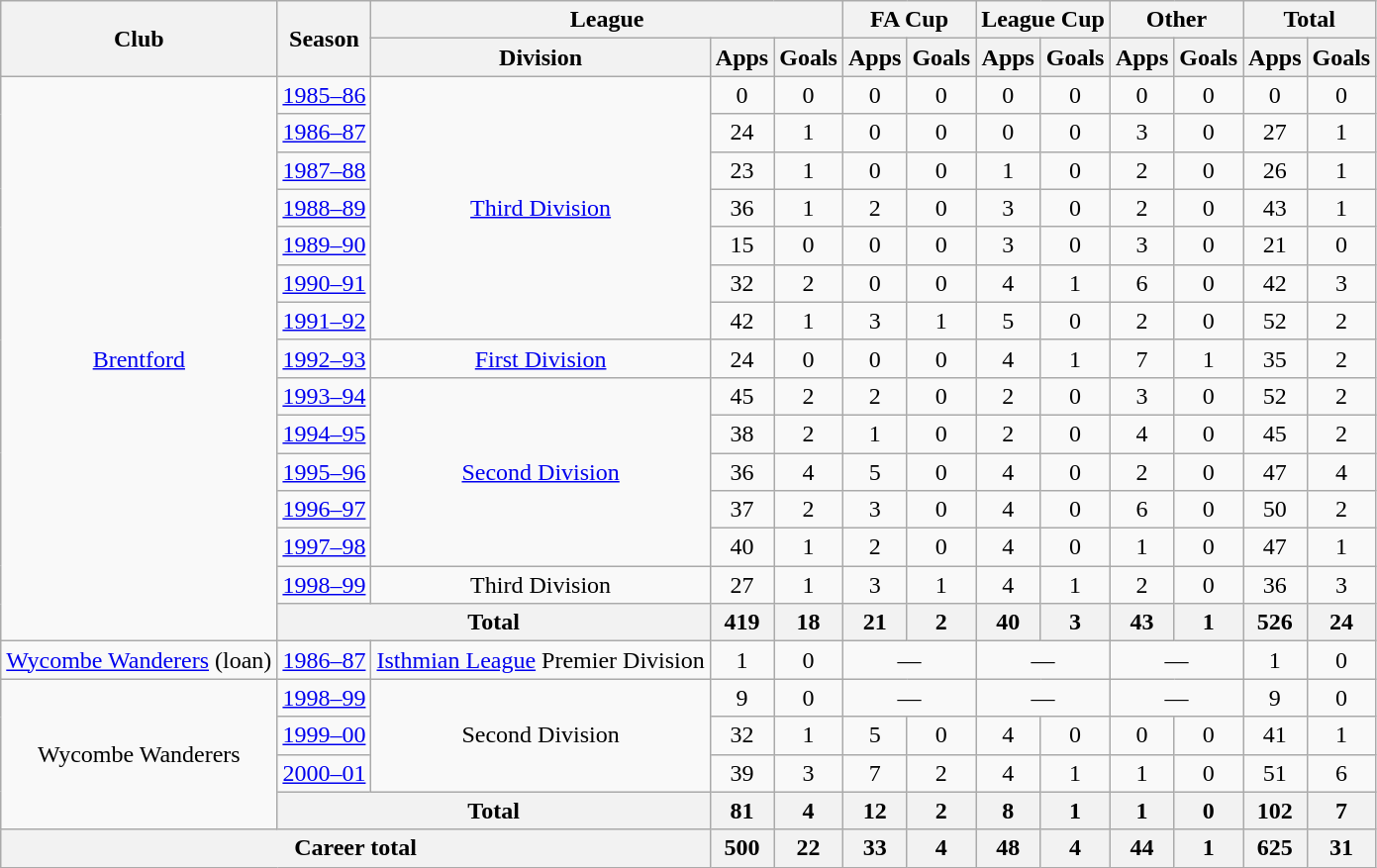<table class="wikitable" style="text-align: center;">
<tr>
<th rowspan="2">Club</th>
<th rowspan="2">Season</th>
<th colspan="3">League</th>
<th colspan="2">FA Cup</th>
<th colspan="2">League Cup</th>
<th colspan="2">Other</th>
<th colspan="2">Total</th>
</tr>
<tr>
<th>Division</th>
<th>Apps</th>
<th>Goals</th>
<th>Apps</th>
<th>Goals</th>
<th>Apps</th>
<th>Goals</th>
<th>Apps</th>
<th>Goals</th>
<th>Apps</th>
<th>Goals</th>
</tr>
<tr>
<td rowspan="15"><a href='#'>Brentford</a></td>
<td><a href='#'>1985–86</a></td>
<td rowspan="7"><a href='#'>Third Division</a></td>
<td>0</td>
<td>0</td>
<td>0</td>
<td>0</td>
<td>0</td>
<td>0</td>
<td>0</td>
<td>0</td>
<td>0</td>
<td>0</td>
</tr>
<tr>
<td><a href='#'>1986–87</a></td>
<td>24</td>
<td>1</td>
<td>0</td>
<td>0</td>
<td>0</td>
<td>0</td>
<td>3</td>
<td>0</td>
<td>27</td>
<td>1</td>
</tr>
<tr>
<td><a href='#'>1987–88</a></td>
<td>23</td>
<td>1</td>
<td>0</td>
<td>0</td>
<td>1</td>
<td>0</td>
<td>2</td>
<td>0</td>
<td>26</td>
<td>1</td>
</tr>
<tr>
<td><a href='#'>1988–89</a></td>
<td>36</td>
<td>1</td>
<td>2</td>
<td>0</td>
<td>3</td>
<td>0</td>
<td>2</td>
<td>0</td>
<td>43</td>
<td>1</td>
</tr>
<tr>
<td><a href='#'>1989–90</a></td>
<td>15</td>
<td>0</td>
<td>0</td>
<td>0</td>
<td>3</td>
<td>0</td>
<td>3</td>
<td>0</td>
<td>21</td>
<td>0</td>
</tr>
<tr>
<td><a href='#'>1990–91</a></td>
<td>32</td>
<td>2</td>
<td>0</td>
<td>0</td>
<td>4</td>
<td>1</td>
<td>6</td>
<td>0</td>
<td>42</td>
<td>3</td>
</tr>
<tr>
<td><a href='#'>1991–92</a></td>
<td>42</td>
<td>1</td>
<td>3</td>
<td>1</td>
<td>5</td>
<td>0</td>
<td>2</td>
<td>0</td>
<td>52</td>
<td>2</td>
</tr>
<tr>
<td><a href='#'>1992–93</a></td>
<td><a href='#'>First Division</a></td>
<td>24</td>
<td>0</td>
<td>0</td>
<td>0</td>
<td>4</td>
<td>1</td>
<td>7</td>
<td>1</td>
<td>35</td>
<td>2</td>
</tr>
<tr>
<td><a href='#'>1993–94</a></td>
<td rowspan="5"><a href='#'>Second Division</a></td>
<td>45</td>
<td>2</td>
<td>2</td>
<td>0</td>
<td>2</td>
<td>0</td>
<td>3</td>
<td>0</td>
<td>52</td>
<td>2</td>
</tr>
<tr>
<td><a href='#'>1994–95</a></td>
<td>38</td>
<td>2</td>
<td>1</td>
<td>0</td>
<td>2</td>
<td>0</td>
<td>4</td>
<td>0</td>
<td>45</td>
<td>2</td>
</tr>
<tr>
<td><a href='#'>1995–96</a></td>
<td>36</td>
<td>4</td>
<td>5</td>
<td>0</td>
<td>4</td>
<td>0</td>
<td>2</td>
<td>0</td>
<td>47</td>
<td>4</td>
</tr>
<tr>
<td><a href='#'>1996–97</a></td>
<td>37</td>
<td>2</td>
<td>3</td>
<td>0</td>
<td>4</td>
<td>0</td>
<td>6</td>
<td>0</td>
<td>50</td>
<td>2</td>
</tr>
<tr>
<td><a href='#'>1997–98</a></td>
<td>40</td>
<td>1</td>
<td>2</td>
<td>0</td>
<td>4</td>
<td>0</td>
<td>1</td>
<td>0</td>
<td>47</td>
<td>1</td>
</tr>
<tr>
<td><a href='#'>1998–99</a></td>
<td>Third Division</td>
<td>27</td>
<td>1</td>
<td>3</td>
<td>1</td>
<td>4</td>
<td>1</td>
<td>2</td>
<td>0</td>
<td>36</td>
<td>3</td>
</tr>
<tr>
<th colspan="2">Total</th>
<th>419</th>
<th>18</th>
<th>21</th>
<th>2</th>
<th>40</th>
<th>3</th>
<th>43</th>
<th>1</th>
<th>526</th>
<th>24</th>
</tr>
<tr>
<td><a href='#'>Wycombe Wanderers</a> (loan)</td>
<td><a href='#'>1986–87</a></td>
<td><a href='#'>Isthmian League</a> Premier Division</td>
<td>1</td>
<td>0</td>
<td colspan="2">—</td>
<td colspan="2">—</td>
<td colspan="2">—</td>
<td>1</td>
<td>0</td>
</tr>
<tr>
<td rowspan="4">Wycombe Wanderers</td>
<td><a href='#'>1998–99</a></td>
<td rowspan="3">Second Division</td>
<td>9</td>
<td>0</td>
<td colspan="2">—</td>
<td colspan="2">—</td>
<td colspan="2">—</td>
<td>9</td>
<td>0</td>
</tr>
<tr>
<td><a href='#'>1999–00</a></td>
<td>32</td>
<td>1</td>
<td>5</td>
<td>0</td>
<td>4</td>
<td>0</td>
<td>0</td>
<td>0</td>
<td>41</td>
<td>1</td>
</tr>
<tr>
<td><a href='#'>2000–01</a></td>
<td>39</td>
<td>3</td>
<td>7</td>
<td>2</td>
<td>4</td>
<td>1</td>
<td>1</td>
<td>0</td>
<td>51</td>
<td>6</td>
</tr>
<tr>
<th colspan="2">Total</th>
<th>81</th>
<th>4</th>
<th>12</th>
<th>2</th>
<th>8</th>
<th>1</th>
<th>1</th>
<th>0</th>
<th>102</th>
<th>7</th>
</tr>
<tr>
<th colspan="3">Career total</th>
<th>500</th>
<th>22</th>
<th>33</th>
<th>4</th>
<th>48</th>
<th>4</th>
<th>44</th>
<th>1</th>
<th>625</th>
<th>31</th>
</tr>
</table>
